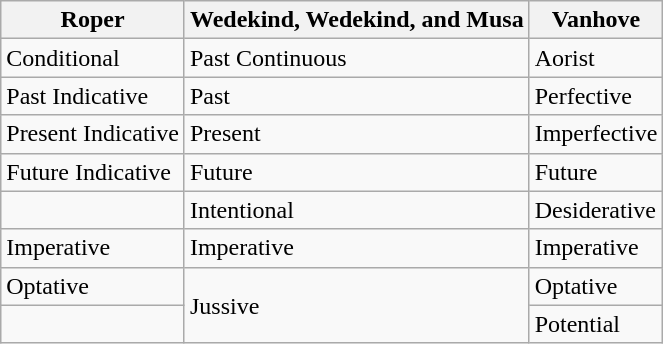<table class="wikitable">
<tr>
<th>Roper</th>
<th>Wedekind, Wedekind, and Musa</th>
<th>Vanhove</th>
</tr>
<tr>
<td>Conditional</td>
<td>Past Continuous</td>
<td>Aorist</td>
</tr>
<tr>
<td>Past Indicative</td>
<td>Past</td>
<td>Perfective</td>
</tr>
<tr>
<td>Present Indicative</td>
<td>Present</td>
<td>Imperfective</td>
</tr>
<tr>
<td>Future Indicative</td>
<td>Future</td>
<td>Future</td>
</tr>
<tr>
<td></td>
<td>Intentional</td>
<td>Desiderative</td>
</tr>
<tr>
<td>Imperative</td>
<td>Imperative</td>
<td>Imperative</td>
</tr>
<tr>
<td>Optative</td>
<td rowspan=2>Jussive</td>
<td>Optative</td>
</tr>
<tr>
<td></td>
<td>Potential</td>
</tr>
</table>
